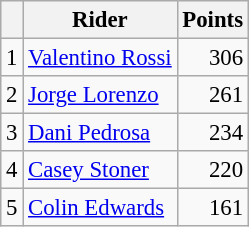<table class="wikitable" style="font-size: 95%;">
<tr>
<th></th>
<th>Rider</th>
<th>Points</th>
</tr>
<tr>
<td align=center>1</td>
<td> <a href='#'>Valentino Rossi</a></td>
<td align=right>306</td>
</tr>
<tr>
<td align=center>2</td>
<td> <a href='#'>Jorge Lorenzo</a></td>
<td align=right>261</td>
</tr>
<tr>
<td align=center>3</td>
<td> <a href='#'>Dani Pedrosa</a></td>
<td align=right>234</td>
</tr>
<tr>
<td align=center>4</td>
<td> <a href='#'>Casey Stoner</a></td>
<td align=right>220</td>
</tr>
<tr>
<td align=center>5</td>
<td> <a href='#'>Colin Edwards</a></td>
<td align=right>161</td>
</tr>
</table>
